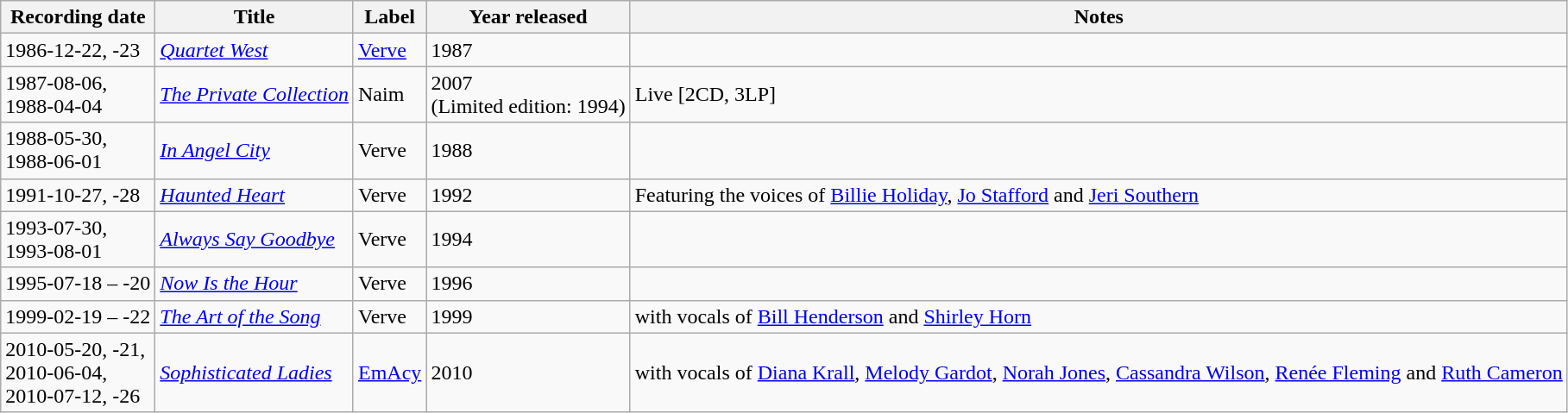<table class="wikitable sortable">
<tr>
<th>Recording date</th>
<th>Title</th>
<th>Label</th>
<th>Year released</th>
<th>Notes</th>
</tr>
<tr>
<td>1986-12-22, -23</td>
<td><em><a href='#'>Quartet West</a></em></td>
<td><a href='#'>Verve</a></td>
<td>1987</td>
<td></td>
</tr>
<tr>
<td>1987-08-06, <br>1988-04-04</td>
<td><em><a href='#'>The Private Collection</a></em></td>
<td>Naim</td>
<td>2007 <br>(Limited edition: 1994)</td>
<td>Live [2CD, 3LP]</td>
</tr>
<tr>
<td>1988-05-30, <br>1988-06-01</td>
<td><em><a href='#'>In Angel City</a></em></td>
<td>Verve</td>
<td>1988</td>
<td></td>
</tr>
<tr>
<td>1991-10-27, -28</td>
<td><em><a href='#'>Haunted Heart</a></em></td>
<td>Verve</td>
<td>1992</td>
<td>Featuring the voices of <a href='#'>Billie Holiday</a>, <a href='#'>Jo Stafford</a> and <a href='#'>Jeri Southern</a></td>
</tr>
<tr>
<td>1993-07-30, <br>1993-08-01</td>
<td><em><a href='#'>Always Say Goodbye</a></em></td>
<td>Verve</td>
<td>1994</td>
<td></td>
</tr>
<tr>
<td>1995-07-18 – -20</td>
<td><em><a href='#'>Now Is the Hour</a></em></td>
<td>Verve</td>
<td>1996</td>
<td></td>
</tr>
<tr>
<td>1999-02-19 – -22</td>
<td><em><a href='#'>The Art of the Song</a></em></td>
<td>Verve</td>
<td>1999</td>
<td>with vocals of <a href='#'>Bill Henderson</a> and <a href='#'>Shirley Horn</a></td>
</tr>
<tr>
<td>2010-05-20, -21, <br>2010-06-04, <br>2010-07-12, -26</td>
<td><em><a href='#'>Sophisticated Ladies</a></em></td>
<td><a href='#'>EmAcy</a></td>
<td>2010</td>
<td>with vocals of <a href='#'>Diana Krall</a>, <a href='#'>Melody Gardot</a>, <a href='#'>Norah Jones</a>, <a href='#'>Cassandra Wilson</a>, <a href='#'>Renée Fleming</a> and <a href='#'>Ruth Cameron</a></td>
</tr>
</table>
